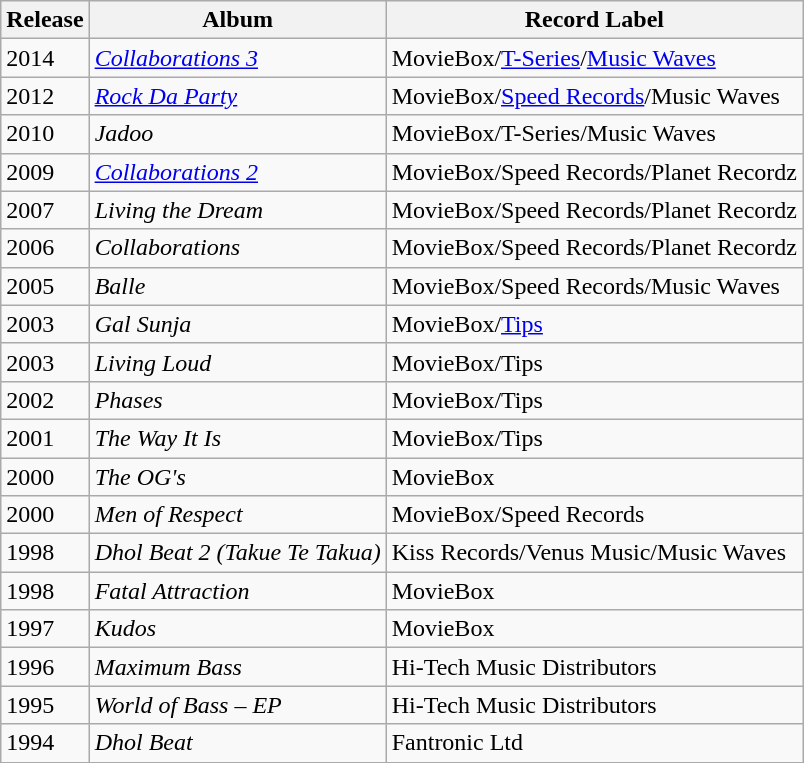<table class="wikitable">
<tr>
<th>Release</th>
<th>Album</th>
<th>Record Label</th>
</tr>
<tr>
<td>2014</td>
<td><em><a href='#'>Collaborations 3</a></em></td>
<td>MovieBox/<a href='#'>T-Series</a>/<a href='#'>Music Waves</a></td>
</tr>
<tr>
<td>2012</td>
<td><em><a href='#'>Rock Da Party</a></em></td>
<td>MovieBox/<a href='#'>Speed Records</a>/Music Waves</td>
</tr>
<tr>
<td>2010</td>
<td><em>Jadoo</em></td>
<td>MovieBox/T-Series/Music Waves</td>
</tr>
<tr>
<td>2009</td>
<td><em><a href='#'>Collaborations 2</a></em></td>
<td>MovieBox/Speed Records/Planet Recordz</td>
</tr>
<tr>
<td>2007</td>
<td><em>Living the Dream</em></td>
<td>MovieBox/Speed Records/Planet Recordz</td>
</tr>
<tr>
<td>2006</td>
<td><em>Collaborations</em></td>
<td>MovieBox/Speed Records/Planet Recordz</td>
</tr>
<tr>
<td>2005</td>
<td><em>Balle</em></td>
<td>MovieBox/Speed Records/Music Waves</td>
</tr>
<tr>
<td>2003</td>
<td><em>Gal Sunja</em></td>
<td>MovieBox/<a href='#'>Tips</a></td>
</tr>
<tr>
<td>2003</td>
<td><em>Living Loud</em></td>
<td>MovieBox/Tips</td>
</tr>
<tr>
<td>2002</td>
<td><em>Phases</em></td>
<td>MovieBox/Tips</td>
</tr>
<tr>
<td>2001</td>
<td><em>The Way It Is</em></td>
<td>MovieBox/Tips</td>
</tr>
<tr>
<td>2000</td>
<td><em>The OG's</em></td>
<td>MovieBox</td>
</tr>
<tr>
<td>2000</td>
<td><em>Men of Respect</em></td>
<td>MovieBox/Speed Records</td>
</tr>
<tr>
<td>1998</td>
<td><em>Dhol Beat 2 (Takue Te Takua)</em></td>
<td>Kiss Records/Venus Music/Music Waves</td>
</tr>
<tr>
<td>1998</td>
<td><em>Fatal Attraction</em></td>
<td>MovieBox</td>
</tr>
<tr>
<td>1997</td>
<td><em>Kudos</em></td>
<td>MovieBox</td>
</tr>
<tr>
<td>1996</td>
<td><em>Maximum Bass</em></td>
<td>Hi-Tech Music Distributors</td>
</tr>
<tr>
<td>1995</td>
<td><em>World of Bass – EP</em></td>
<td>Hi-Tech Music Distributors</td>
</tr>
<tr>
<td>1994</td>
<td><em>Dhol Beat</em></td>
<td>Fantronic Ltd</td>
</tr>
</table>
